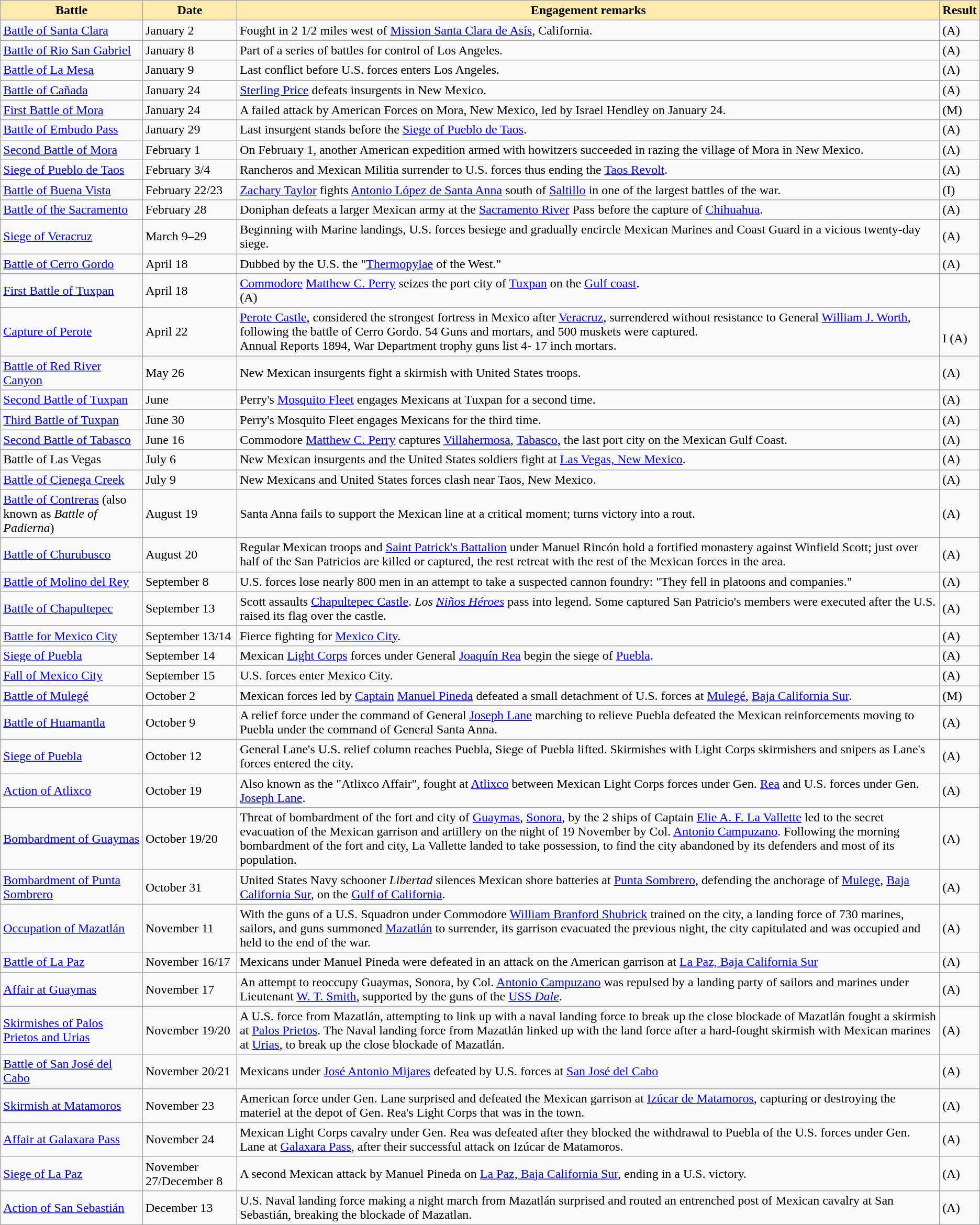<table class="wikitable sortable">
<tr>
<th style="background: #FFEBAD; color: black;"><strong>Battle</strong></th>
<th style="background: #FFEBAD; color: black;"><strong>Date</strong></th>
<th style="background: #FFEBAD; color: black;">Engagement remarks</th>
<th style="background: #FFEBAD; color: black;"><strong>Result</strong></th>
</tr>
<tr>
<td><a href='#'>Battle of Santa Clara</a></td>
<td>January 2</td>
<td>Fought in 2 1/2 miles west of <a href='#'>Mission Santa Clara de Asís</a>, California.</td>
<td>(A)</td>
</tr>
<tr>
<td><a href='#'>Battle of Rio San Gabriel</a></td>
<td>January 8</td>
<td>Part of a series of battles for control of Los Angeles.</td>
<td>(A)</td>
</tr>
<tr>
<td><a href='#'>Battle of La Mesa</a></td>
<td>January 9</td>
<td>Last conflict before U.S. forces enters Los Angeles.</td>
<td>(A)</td>
</tr>
<tr>
<td><a href='#'>Battle of Cañada</a></td>
<td>January 24</td>
<td><a href='#'>Sterling Price</a> defeats insurgents in New Mexico.</td>
<td>(A)</td>
</tr>
<tr>
<td><a href='#'>First Battle of Mora</a></td>
<td>January 24</td>
<td>A failed attack by American Forces on Mora, New Mexico, led by Israel Hendley on January 24.</td>
<td>(M)</td>
</tr>
<tr>
<td><a href='#'>Battle of Embudo Pass</a></td>
<td>January 29</td>
<td>Last insurgent stands before the <a href='#'>Siege of Pueblo de Taos</a>.</td>
<td>(A)</td>
</tr>
<tr>
<td><a href='#'>Second Battle of Mora</a></td>
<td>February 1</td>
<td>On February 1, another American expedition armed with howitzers succeeded in razing the village of Mora in New Mexico.</td>
<td>(A)</td>
</tr>
<tr>
<td><a href='#'>Siege of Pueblo de Taos</a></td>
<td>February 3/4</td>
<td>Rancheros and Mexican Militia surrender to U.S. forces thus ending the <a href='#'>Taos Revolt</a>.</td>
<td>(A)</td>
</tr>
<tr>
<td><a href='#'>Battle of Buena Vista</a></td>
<td>February 22/23</td>
<td><a href='#'>Zachary Taylor</a> fights <a href='#'>Antonio López de Santa Anna</a> south of <a href='#'>Saltillo</a> in one of the largest battles of the war.</td>
<td>(I)</td>
</tr>
<tr>
<td><a href='#'>Battle of the Sacramento</a></td>
<td>February 28</td>
<td>Doniphan defeats a larger Mexican army at the <a href='#'>Sacramento River</a> Pass before the capture of <a href='#'>Chihuahua</a>.</td>
<td>(A)</td>
</tr>
<tr>
<td><a href='#'>Siege of Veracruz</a></td>
<td>March 9–29</td>
<td>Beginning with Marine landings, U.S. forces besiege and gradually encircle Mexican Marines and Coast Guard in a vicious twenty-day siege.</td>
<td>(A)</td>
</tr>
<tr>
<td><a href='#'>Battle of Cerro Gordo</a></td>
<td>April 18</td>
<td>Dubbed by the U.S. the "<a href='#'>Thermopylae</a> of the West."</td>
<td>(A)</td>
</tr>
<tr>
<td><a href='#'>First Battle of Tuxpan</a></td>
<td>April 18</td>
<td><a href='#'>Commodore</a> <a href='#'>Matthew C. Perry</a> seizes the port city of <a href='#'>Tuxpan</a> on the <a href='#'>Gulf coast</a>.<br>(A)</td>
</tr>
<tr>
<td><a href='#'>Capture of Perote</a></td>
<td>April 22</td>
<td><a href='#'>Perote Castle</a>, considered the strongest fortress in Mexico after <a href='#'>Veracruz</a>, surrendered without resistance to General <a href='#'>William J. Worth</a>, following the battle of Cerro Gordo.  54 Guns and mortars, and 500 muskets were captured.<br>Annual Reports 1894, War Department trophy guns list 4- 17 inch mortars.</td>
<td align="left"><br>I (A)</td>
</tr>
<tr>
<td><a href='#'>Battle of Red River Canyon</a></td>
<td>May 26</td>
<td>New Mexican insurgents fight a skirmish with United States troops.</td>
<td>(A)</td>
</tr>
<tr>
<td><a href='#'>Second Battle of Tuxpan</a></td>
<td>June</td>
<td>Perry's <a href='#'>Mosquito Fleet</a> engages Mexicans at Tuxpan for a second time.</td>
<td>(A)</td>
</tr>
<tr>
<td><a href='#'>Third Battle of Tuxpan</a></td>
<td>June 30</td>
<td>Perry's Mosquito Fleet engages Mexicans for the third time.</td>
<td>(A)</td>
</tr>
<tr>
<td><a href='#'>Second Battle of Tabasco</a></td>
<td>June 16</td>
<td>Commodore <a href='#'>Matthew C. Perry</a> captures <a href='#'>Villahermosa</a>, <a href='#'>Tabasco</a>, the last port city on the Mexican Gulf Coast.</td>
<td>(A)</td>
</tr>
<tr>
<td>Battle of Las Vegas</td>
<td>July 6</td>
<td>New Mexican insurgents and the United States soldiers fight at <a href='#'>Las Vegas, New Mexico</a>.</td>
<td>(A)</td>
</tr>
<tr>
<td><a href='#'>Battle of Cienega Creek</a></td>
<td>July 9</td>
<td>New Mexicans and United States forces clash near Taos, New Mexico.</td>
<td>(A)</td>
</tr>
<tr>
<td align="left"><a href='#'>Battle of Contreras</a> (also known as <em>Battle of Padierna</em>)</td>
<td>August 19</td>
<td>Santa Anna fails to support the Mexican line at a critical moment; turns victory into a rout.</td>
<td>(A)</td>
</tr>
<tr>
<td><a href='#'>Battle of Churubusco</a></td>
<td>August 20</td>
<td>Regular Mexican troops and <a href='#'>Saint Patrick's Battalion</a> under Manuel Rincón hold a fortified monastery against Winfield Scott; just over half of the San Patricios are killed or captured, the rest retreat with the rest of the Mexican forces in the area.</td>
<td>(A)</td>
</tr>
<tr>
<td><a href='#'>Battle of Molino del Rey</a></td>
<td>September 8</td>
<td>U.S. forces lose nearly 800 men in an attempt to take a suspected cannon foundry: "They fell in platoons and companies."</td>
<td>(A)</td>
</tr>
<tr>
<td><a href='#'>Battle of Chapultepec</a></td>
<td>September 13</td>
<td>Scott assaults <a href='#'>Chapultepec Castle</a>. <em>Los <a href='#'>Niños Héroes</a></em> pass into legend. Some captured San Patricio's members were executed after the U.S. raised its flag over the castle.</td>
<td>(A)</td>
</tr>
<tr>
<td><a href='#'>Battle for Mexico City</a></td>
<td>September 13/14</td>
<td>Fierce fighting for <a href='#'>Mexico City</a>.</td>
<td>(A)</td>
</tr>
<tr>
<td><a href='#'>Siege of Puebla</a></td>
<td>September 14</td>
<td>Mexican <a href='#'>Light Corps</a> forces under General <a href='#'>Joaquín Rea</a> begin the siege of <a href='#'>Puebla</a>.</td>
<td>(A)</td>
</tr>
<tr>
<td><a href='#'>Fall of Mexico City</a></td>
<td>September 15</td>
<td>U.S. forces enter Mexico City.</td>
<td>(A)</td>
</tr>
<tr>
<td><a href='#'>Battle of Mulegé</a></td>
<td>October 2</td>
<td>Mexican forces led by <a href='#'>Captain</a> <a href='#'>Manuel Pineda</a> defeated a small detachment of U.S. forces at <a href='#'>Mulegé</a>, <a href='#'>Baja California Sur</a>.</td>
<td>(M)</td>
</tr>
<tr>
<td><a href='#'>Battle of Huamantla</a></td>
<td>October 9</td>
<td>A relief force under the command of General <a href='#'>Joseph Lane</a> marching to relieve Puebla defeated the Mexican reinforcements moving to Puebla under the command of General Santa Anna.</td>
<td>(A)</td>
</tr>
<tr>
<td><a href='#'>Siege of Puebla</a></td>
<td>October 12</td>
<td>General Lane's U.S. relief column reaches Puebla, Siege of Puebla lifted. Skirmishes with Light Corps skirmishers and snipers as Lane's forces entered the city.</td>
<td>(A)</td>
</tr>
<tr>
<td><a href='#'>Action of Atlixco</a></td>
<td>October 19</td>
<td>Also known as the "Atlixco Affair", fought at <a href='#'>Atlixco</a> between Mexican Light Corps forces under Gen. <a href='#'>Rea</a> and U.S. forces under Gen. <a href='#'>Joseph Lane</a>.</td>
<td>(A)</td>
</tr>
<tr>
<td><a href='#'>Bombardment of Guaymas</a></td>
<td>October 19/20</td>
<td>Threat of bombardment of the fort and city of <a href='#'>Guaymas</a>, <a href='#'>Sonora</a>, by the 2 ships of Captain <a href='#'>Elie A. F. La Vallette</a> led to the secret evacuation of the Mexican garrison and artillery on the night of 19 November by Col. <a href='#'>Antonio Campuzano</a>.  Following the morning bombardment of the fort and city, La Vallette landed to take possession, to find the city abandoned by its defenders and most of its population.</td>
<td>(A)</td>
</tr>
<tr>
<td><a href='#'>Bombardment of Punta Sombrero</a></td>
<td>October 31</td>
<td>United States Navy schooner <em>Libertad</em> silences Mexican shore batteries at <a href='#'>Punta Sombrero</a>, defending the anchorage of <a href='#'>Mulege</a>, <a href='#'>Baja California Sur</a>, on the <a href='#'>Gulf of California</a>.</td>
<td>(A)</td>
</tr>
<tr>
<td><a href='#'>Occupation of Mazatlán</a></td>
<td>November 11</td>
<td>With the guns of a U.S. Squadron under Commodore <a href='#'>William Branford Shubrick</a> trained on the city, a landing force of 730 marines, sailors, and guns summoned <a href='#'>Mazatlán</a> to surrender, its garrison evacuated the previous night, the city capitulated and was occupied and held to the end of the war.</td>
<td>(A)</td>
</tr>
<tr>
<td><a href='#'>Battle of La Paz</a></td>
<td>November 16/17</td>
<td>Mexicans under Manuel Pineda were defeated in an attack on the American garrison at <a href='#'>La Paz, Baja California Sur</a></td>
<td>(A)</td>
</tr>
<tr>
<td><a href='#'>Affair at Guaymas</a></td>
<td>November 17</td>
<td>An attempt to reoccupy Guaymas, Sonora, by Col. <a href='#'>Antonio Campuzano</a> was repulsed by a landing party of sailors and marines under Lieutenant <a href='#'>W. T. Smith</a>, supported by the guns of the <a href='#'>USS <em>Dale</em></a>.</td>
<td>(A)</td>
</tr>
<tr>
<td><a href='#'>Skirmishes of Palos Prietos and Urias</a></td>
<td>November 19/20</td>
<td>A U.S. force from Mazatlán, attempting to link up with a naval landing force to break up the close blockade of Mazatlán fought a skirmish at <a href='#'>Palos Prietos</a>.  The Naval landing force from Mazatlán linked up with the land force after a hard-fought skirmish with Mexican marines at <a href='#'>Urias</a>, to break up the close blockade of Mazatlán.</td>
<td>(A)</td>
</tr>
<tr>
<td><a href='#'>Battle of San José del Cabo</a></td>
<td>November 20/21</td>
<td>Mexicans under <a href='#'>José Antonio Mijares</a> defeated by U.S. forces at <a href='#'>San José del Cabo</a></td>
<td>(A)</td>
</tr>
<tr>
<td><a href='#'>Skirmish at Matamoros</a></td>
<td>November 23</td>
<td>American force under Gen. Lane surprised and defeated the Mexican garrison at <a href='#'>Izúcar de Matamoros</a>, capturing or destroying the materiel at the depot of Gen. Rea's Light Corps that was in the town.</td>
<td>(A)</td>
</tr>
<tr>
<td><a href='#'>Affair at Galaxara Pass</a></td>
<td>November 24</td>
<td>Mexican Light Corps cavalry under Gen. Rea was defeated after they blocked the withdrawal to Puebla of the U.S. forces under Gen. Lane at <a href='#'>Galaxara Pass</a>, after their successful attack on Izúcar de Matamoros.</td>
<td>(A)</td>
</tr>
<tr>
<td><a href='#'>Siege of La Paz</a></td>
<td>November 27/December 8</td>
<td>A second Mexican attack by Manuel Pineda on <a href='#'>La Paz, Baja California Sur</a>, ending in a U.S. victory.</td>
<td>(A)</td>
</tr>
<tr>
<td><a href='#'>Action of San Sebastián</a></td>
<td>December 13</td>
<td>U.S. Naval landing force making a night march from Mazatlán surprised and routed an entrenched post of Mexican cavalry at San Sebastián, breaking the blockade of Mazatlan.</td>
<td>(A)</td>
</tr>
</table>
